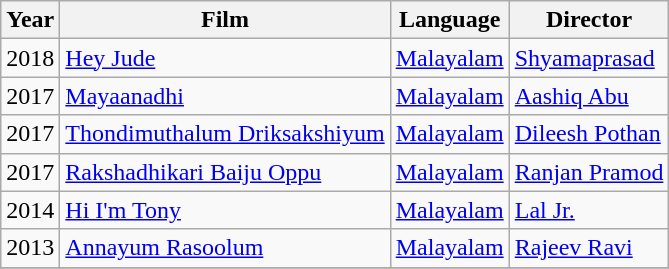<table class="wikitable sortable">
<tr>
<th>Year</th>
<th>Film</th>
<th>Language</th>
<th>Director</th>
</tr>
<tr>
<td>2018</td>
<td><a href='#'>Hey Jude</a></td>
<td><a href='#'>Malayalam</a></td>
<td><a href='#'>Shyamaprasad</a></td>
</tr>
<tr>
<td>2017</td>
<td><a href='#'>Mayaanadhi</a></td>
<td><a href='#'>Malayalam</a></td>
<td><a href='#'>Aashiq Abu</a></td>
</tr>
<tr>
<td>2017</td>
<td><a href='#'>Thondimuthalum Driksakshiyum</a></td>
<td><a href='#'>Malayalam</a></td>
<td><a href='#'>Dileesh Pothan</a></td>
</tr>
<tr>
<td>2017</td>
<td><a href='#'>Rakshadhikari Baiju Oppu</a></td>
<td><a href='#'>Malayalam</a></td>
<td><a href='#'>Ranjan Pramod</a></td>
</tr>
<tr>
<td>2014</td>
<td><a href='#'>Hi I'm Tony</a></td>
<td><a href='#'>Malayalam</a></td>
<td><a href='#'>Lal Jr.</a></td>
</tr>
<tr>
<td>2013</td>
<td><a href='#'>Annayum Rasoolum</a></td>
<td><a href='#'>Malayalam</a></td>
<td><a href='#'>Rajeev Ravi</a></td>
</tr>
<tr>
</tr>
</table>
